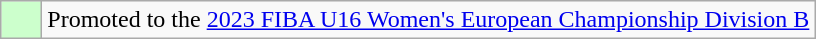<table class="wikitable">
<tr>
<td width=20px bgcolor="#ccffcc"></td>
<td>Promoted to the <a href='#'>2023 FIBA U16 Women's European Championship Division B</a></td>
</tr>
</table>
